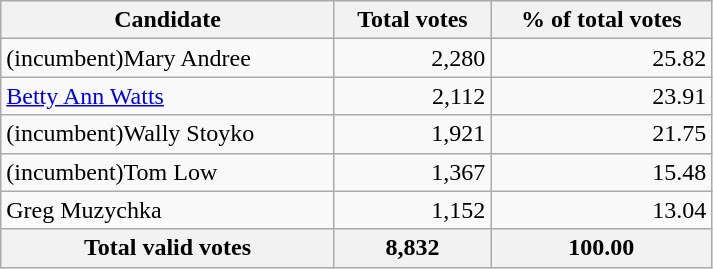<table class="wikitable" width="475">
<tr>
<th align="left">Candidate</th>
<th align="right">Total votes</th>
<th align="right">% of total votes</th>
</tr>
<tr>
<td align="left">(incumbent)Mary Andree</td>
<td align="right">2,280</td>
<td align="right">25.82</td>
</tr>
<tr>
<td align="left"><a href='#'>Betty Ann Watts</a></td>
<td align="right">2,112</td>
<td align="right">23.91</td>
</tr>
<tr>
<td align="left">(incumbent)Wally Stoyko</td>
<td align="right">1,921</td>
<td align="right">21.75</td>
</tr>
<tr>
<td align="left">(incumbent)Tom Low</td>
<td align="right">1,367</td>
<td align="right">15.48</td>
</tr>
<tr>
<td align="left">Greg Muzychka</td>
<td align="right">1,152</td>
<td align="right">13.04</td>
</tr>
<tr bgcolor="#EEEEEE">
<th align="left">Total valid votes</th>
<th align="right">8,832</th>
<th align="right">100.00</th>
</tr>
</table>
